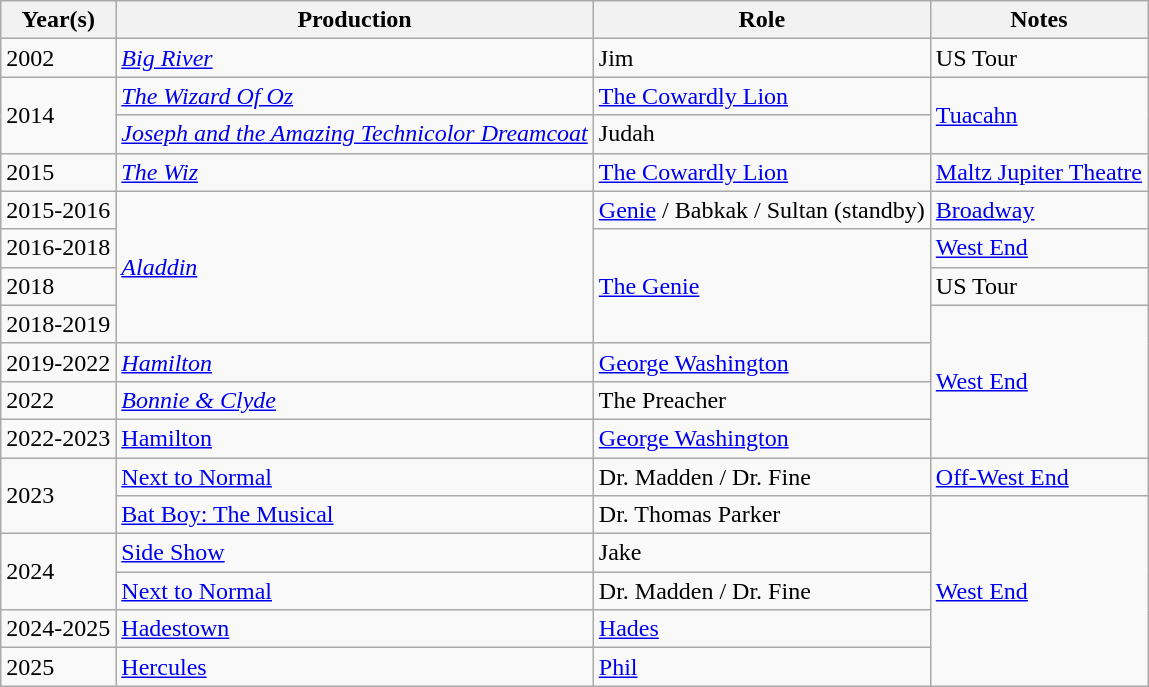<table class="wikitable">
<tr>
<th>Year(s)</th>
<th>Production</th>
<th>Role</th>
<th>Notes</th>
</tr>
<tr>
<td>2002</td>
<td><a href='#'><em>Big River</em></a></td>
<td>Jim</td>
<td>US Tour</td>
</tr>
<tr>
<td rowspan=2>2014</td>
<td><a href='#'><em>The Wizard Of Oz</em></a></td>
<td><a href='#'>The Cowardly Lion</a></td>
<td rowspan=2><a href='#'>Tuacahn</a></td>
</tr>
<tr>
<td><em><a href='#'>Joseph and the Amazing Technicolor Dreamcoat</a></em></td>
<td>Judah</td>
</tr>
<tr>
<td>2015</td>
<td><em><a href='#'>The Wiz</a></em></td>
<td><a href='#'>The Cowardly Lion</a></td>
<td><a href='#'>Maltz Jupiter Theatre</a></td>
</tr>
<tr>
<td>2015-2016</td>
<td rowspan=4><em><a href='#'>Aladdin</a></em></td>
<td><a href='#'>Genie</a> / Babkak / Sultan (standby)</td>
<td><a href='#'>Broadway</a></td>
</tr>
<tr>
<td>2016-2018</td>
<td rowspan=3><a href='#'>The Genie</a></td>
<td><a href='#'>West End</a></td>
</tr>
<tr>
<td>2018</td>
<td>US Tour</td>
</tr>
<tr>
<td>2018-2019</td>
<td rowspan=4><a href='#'>West End</a></td>
</tr>
<tr>
<td>2019-2022</td>
<td><em><a href='#'>Hamilton</a></em></td>
<td><a href='#'>George Washington</a></td>
</tr>
<tr>
<td>2022</td>
<td><em><a href='#'>Bonnie & Clyde</a></td>
<td>The Preacher</td>
</tr>
<tr>
<td>2022-2023</td>
<td></em><a href='#'>Hamilton</a><em></td>
<td><a href='#'>George Washington</a></td>
</tr>
<tr>
<td rowspan=2>2023</td>
<td></em><a href='#'>Next to Normal</a><em></td>
<td>Dr. Madden / Dr. Fine</td>
<td><a href='#'>Off-West End</a></td>
</tr>
<tr>
<td></em><a href='#'>Bat Boy: The Musical</a><em></td>
<td>Dr. Thomas Parker</td>
<td rowspan=5><a href='#'>West End</a></td>
</tr>
<tr>
<td rowspan=2>2024</td>
<td></em><a href='#'>Side Show</a><em></td>
<td>Jake</td>
</tr>
<tr>
<td></em><a href='#'>Next to Normal</a><em></td>
<td>Dr. Madden / Dr. Fine</td>
</tr>
<tr>
<td>2024-2025</td>
<td></em><a href='#'>Hadestown</a><em></td>
<td><a href='#'>Hades</a></td>
</tr>
<tr>
<td>2025</td>
<td></em><a href='#'>Hercules</a><em></td>
<td><a href='#'>Phil</a></td>
</tr>
</table>
